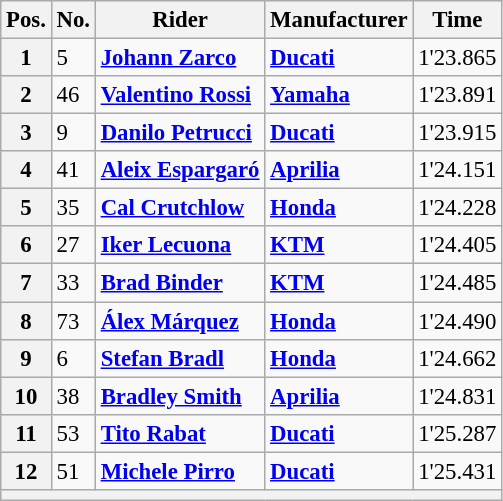<table class="wikitable" style="font-size: 95%;">
<tr>
<th>Pos.</th>
<th>No.</th>
<th>Rider</th>
<th>Manufacturer</th>
<th>Time</th>
</tr>
<tr>
<th>1</th>
<td>5</td>
<td> <strong><a href='#'>Johann Zarco</a></strong></td>
<td><strong><a href='#'>Ducati</a></strong></td>
<td>1'23.865</td>
</tr>
<tr>
<th>2</th>
<td>46</td>
<td> <strong><a href='#'>Valentino Rossi</a></strong></td>
<td><strong><a href='#'>Yamaha</a></strong></td>
<td>1'23.891</td>
</tr>
<tr>
<th>3</th>
<td>9</td>
<td> <strong><a href='#'>Danilo Petrucci</a></strong></td>
<td><strong><a href='#'>Ducati</a></strong></td>
<td>1'23.915</td>
</tr>
<tr>
<th>4</th>
<td>41</td>
<td> <strong><a href='#'>Aleix Espargaró</a></strong></td>
<td><strong><a href='#'>Aprilia</a></strong></td>
<td>1'24.151</td>
</tr>
<tr>
<th>5</th>
<td>35</td>
<td> <strong><a href='#'>Cal Crutchlow</a></strong></td>
<td><strong><a href='#'>Honda</a></strong></td>
<td>1'24.228</td>
</tr>
<tr>
<th>6</th>
<td>27</td>
<td> <strong><a href='#'>Iker Lecuona</a></strong></td>
<td><strong><a href='#'>KTM</a></strong></td>
<td>1'24.405</td>
</tr>
<tr>
<th>7</th>
<td>33</td>
<td> <strong><a href='#'>Brad Binder</a></strong></td>
<td><strong><a href='#'>KTM</a></strong></td>
<td>1'24.485</td>
</tr>
<tr>
<th>8</th>
<td>73</td>
<td> <strong><a href='#'>Álex Márquez</a></strong></td>
<td><strong><a href='#'>Honda</a></strong></td>
<td>1'24.490</td>
</tr>
<tr>
<th>9</th>
<td>6</td>
<td> <strong><a href='#'>Stefan Bradl</a></strong></td>
<td><strong><a href='#'>Honda</a></strong></td>
<td>1'24.662</td>
</tr>
<tr>
<th>10</th>
<td>38</td>
<td> <strong><a href='#'>Bradley Smith</a></strong></td>
<td><strong><a href='#'>Aprilia</a></strong></td>
<td>1'24.831</td>
</tr>
<tr>
<th>11</th>
<td>53</td>
<td> <strong><a href='#'>Tito Rabat</a></strong></td>
<td><strong><a href='#'>Ducati</a></strong></td>
<td>1'25.287</td>
</tr>
<tr>
<th>12</th>
<td>51</td>
<td> <strong><a href='#'>Michele Pirro</a></strong></td>
<td><strong><a href='#'>Ducati</a></strong></td>
<td>1'25.431</td>
</tr>
<tr>
<th colspan=9></th>
</tr>
</table>
